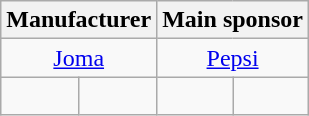<table class="wikitable">
<tr>
<th colspan=2>Manufacturer</th>
<th colspan=2>Main sponsor</th>
</tr>
<tr align=center>
<td colspan=2><a href='#'>Joma</a></td>
<td colspan=2><a href='#'>Pepsi</a></td>
</tr>
<tr>
<td><br></td>
<td><br></td>
<td><br></td>
<td><br></td>
</tr>
</table>
